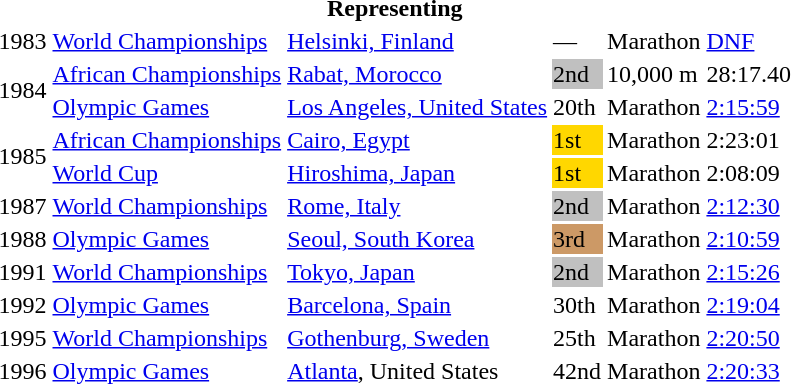<table>
<tr>
<th colspan="6">Representing </th>
</tr>
<tr>
<td>1983</td>
<td><a href='#'>World Championships</a></td>
<td><a href='#'>Helsinki, Finland</a></td>
<td>—</td>
<td>Marathon</td>
<td><a href='#'>DNF</a></td>
</tr>
<tr>
<td rowspan=2>1984</td>
<td><a href='#'>African Championships</a></td>
<td><a href='#'>Rabat, Morocco</a></td>
<td bgcolor="silver">2nd</td>
<td>10,000 m</td>
<td>28:17.40</td>
</tr>
<tr>
<td><a href='#'>Olympic Games</a></td>
<td><a href='#'>Los Angeles, United States</a></td>
<td>20th</td>
<td>Marathon</td>
<td><a href='#'>2:15:59</a></td>
</tr>
<tr>
<td rowspan=2>1985</td>
<td><a href='#'>African Championships</a></td>
<td><a href='#'>Cairo, Egypt</a></td>
<td bgcolor="gold">1st</td>
<td>Marathon</td>
<td>2:23:01</td>
</tr>
<tr>
<td><a href='#'>World Cup</a></td>
<td><a href='#'>Hiroshima, Japan</a></td>
<td bgcolor=gold>1st</td>
<td>Marathon</td>
<td>2:08:09</td>
</tr>
<tr>
<td>1987</td>
<td><a href='#'>World Championships</a></td>
<td><a href='#'>Rome, Italy</a></td>
<td bgcolor="silver">2nd</td>
<td>Marathon</td>
<td><a href='#'>2:12:30</a></td>
</tr>
<tr>
<td>1988</td>
<td><a href='#'>Olympic Games</a></td>
<td><a href='#'>Seoul, South Korea</a></td>
<td bgcolor="cc9966">3rd</td>
<td>Marathon</td>
<td><a href='#'>2:10:59</a></td>
</tr>
<tr>
<td>1991</td>
<td><a href='#'>World Championships</a></td>
<td><a href='#'>Tokyo, Japan</a></td>
<td bgcolor="silver">2nd</td>
<td>Marathon</td>
<td><a href='#'>2:15:26</a></td>
</tr>
<tr>
<td>1992</td>
<td><a href='#'>Olympic Games</a></td>
<td><a href='#'>Barcelona, Spain</a></td>
<td>30th</td>
<td>Marathon</td>
<td><a href='#'>2:19:04</a></td>
</tr>
<tr>
<td>1995</td>
<td><a href='#'>World Championships</a></td>
<td><a href='#'>Gothenburg, Sweden</a></td>
<td>25th</td>
<td>Marathon</td>
<td><a href='#'>2:20:50</a></td>
</tr>
<tr>
<td>1996</td>
<td><a href='#'>Olympic Games</a></td>
<td><a href='#'>Atlanta</a>, United States</td>
<td>42nd</td>
<td>Marathon</td>
<td><a href='#'>2:20:33</a></td>
</tr>
</table>
